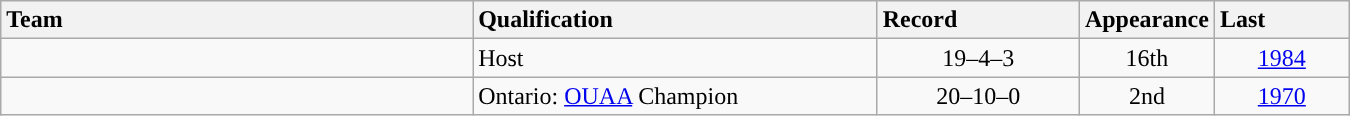<table class="wikitable sortable" style="text-align: center;" width=900>
<tr bgcolor="#efefef" style="text-align:center">
<th style="text-align:left" width=35%>Team</th>
<th style="text-align:left" width=30%>Qualification</th>
<th style="text-align:left" width=15%>Record</th>
<th style="text-align:left" width=10%>Appearance</th>
<th style="text-align:left" width=10%>Last</th>
</tr>
<tr style="text-align:center">
<td style="text-align:left; "><a href='#'></a></td>
<td style="text-align:left">Host</td>
<td style="text-align:center">19–4–3</td>
<td style="text-align:center">16th</td>
<td style="text-align:center"><a href='#'>1984</a></td>
</tr>
<tr style="text-align:center">
<td style="text-align:left; "><a href='#'></a></td>
<td style="text-align:left">Ontario: <a href='#'>OUAA</a> Champion</td>
<td style="text-align:center">20–10–0</td>
<td style="text-align:center">2nd</td>
<td style="text-align:center"><a href='#'>1970</a></td>
</tr>
</table>
